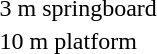<table>
<tr valign="top">
<td>3 m springboard</td>
<td></td>
<td></td>
<td></td>
</tr>
<tr valign="top">
<td>10 m platform</td>
<td></td>
<td></td>
<td></td>
</tr>
</table>
